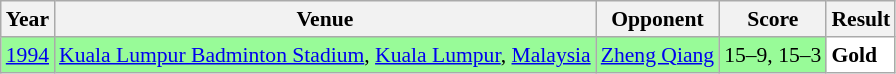<table class="sortable wikitable" style="font-size: 90%;">
<tr>
<th>Year</th>
<th>Venue</th>
<th>Opponent</th>
<th>Score</th>
<th>Result</th>
</tr>
<tr style="background:#98FB98">
<td align="center"><a href='#'>1994</a></td>
<td align="left"><a href='#'>Kuala Lumpur Badminton Stadium</a>, <a href='#'>Kuala Lumpur</a>, <a href='#'>Malaysia</a></td>
<td align="left"> <a href='#'>Zheng Qiang</a></td>
<td align="left">15–9, 15–3</td>
<td style="text-align:left; background:white"> <strong>Gold</strong></td>
</tr>
</table>
